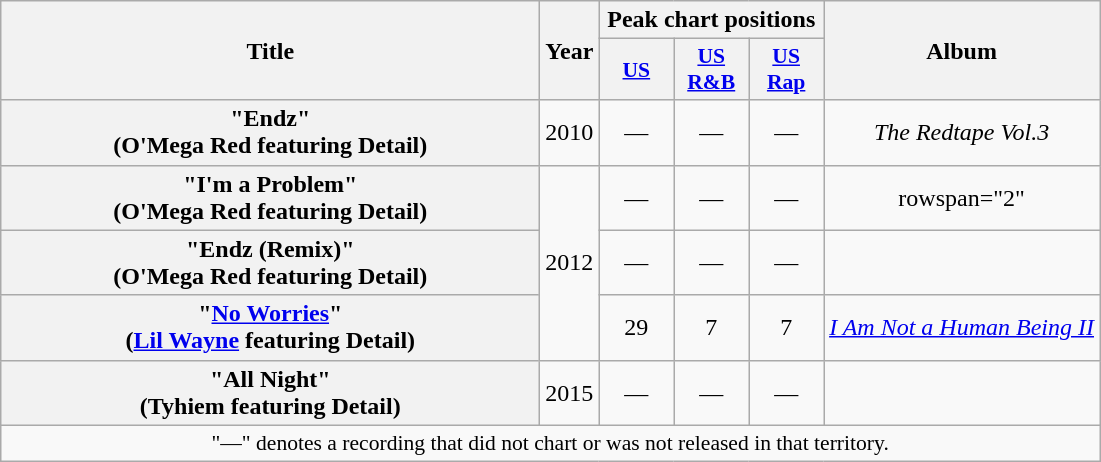<table class="wikitable sortable plainrowheaders" style="text-align:center;">
<tr>
<th scope="col" rowspan="2" style="width:22em;">Title</th>
<th scope="col" rowspan="2">Year</th>
<th scope="col" colspan="3">Peak chart positions</th>
<th scope="col" rowspan="2">Album</th>
</tr>
<tr>
<th scope="col" style="width:3em;font-size:90%;"><a href='#'>US</a><br></th>
<th scope="col" style="width:3em;font-size:90%;"><a href='#'>US R&B</a><br></th>
<th scope="col" style="width:3em;font-size:90%;"><a href='#'>US Rap</a><br></th>
</tr>
<tr>
<th scope="row">"Endz"<br><span>(O'Mega Red featuring Detail)</span></th>
<td>2010</td>
<td>—</td>
<td>—</td>
<td>—</td>
<td><em>The Redtape Vol.3</em></td>
</tr>
<tr>
<th scope="row">"I'm a Problem"<br><span>(O'Mega Red featuring Detail)</span></th>
<td rowspan="3">2012</td>
<td>—</td>
<td>—</td>
<td>—</td>
<td>rowspan="2" </td>
</tr>
<tr>
<th scope="row">"Endz (Remix)"<br><span>(O'Mega Red featuring Detail)</span></th>
<td>—</td>
<td>—</td>
<td>—</td>
</tr>
<tr>
<th scope="row">"<a href='#'>No Worries</a>"<br><span>(<a href='#'>Lil Wayne</a> featuring Detail)</span></th>
<td>29</td>
<td>7</td>
<td>7</td>
<td><em><a href='#'>I Am Not a Human Being II</a></em></td>
</tr>
<tr>
<th scope="row">"All Night"<br><span>(Tyhiem featuring Detail)</span></th>
<td>2015</td>
<td>—</td>
<td>—</td>
<td>—</td>
<td></td>
</tr>
<tr>
<td colspan="6" style="font-size:90%">"—" denotes a recording that did not chart or was not released in that territory.</td>
</tr>
</table>
